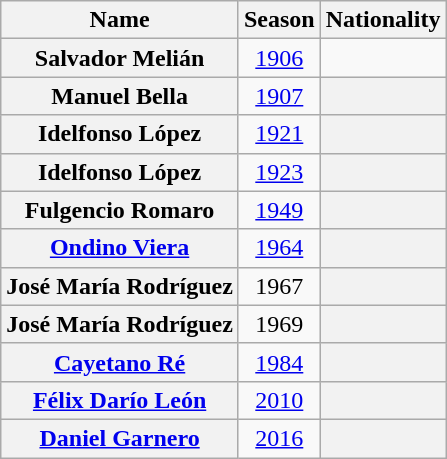<table class="wikitable" style="text-align:center;margin-left:1em">
<tr>
<th>Name</th>
<th>Season</th>
<th>Nationality</th>
</tr>
<tr>
<th>Salvador Melián</th>
<td><a href='#'>1906</a></td>
<td></td>
</tr>
<tr>
<th>Manuel Bella</th>
<td><a href='#'>1907</a></td>
<th></th>
</tr>
<tr>
<th>Idelfonso López</th>
<td><a href='#'>1921</a></td>
<th></th>
</tr>
<tr>
<th>Idelfonso López</th>
<td><a href='#'>1923</a></td>
<th></th>
</tr>
<tr>
<th>Fulgencio Romaro</th>
<td><a href='#'>1949</a></td>
<th></th>
</tr>
<tr>
<th><a href='#'>Ondino Viera</a></th>
<td><a href='#'>1964</a></td>
<th></th>
</tr>
<tr>
<th>José María Rodríguez</th>
<td>1967</td>
<th></th>
</tr>
<tr>
<th>José María Rodríguez</th>
<td>1969</td>
<th></th>
</tr>
<tr>
<th><a href='#'>Cayetano Ré</a></th>
<td><a href='#'>1984</a></td>
<th></th>
</tr>
<tr>
<th><a href='#'>Félix Darío León</a></th>
<td><a href='#'>2010</a></td>
<th></th>
</tr>
<tr>
<th><a href='#'>Daniel Garnero</a></th>
<td><a href='#'>2016</a></td>
<th></th>
</tr>
</table>
